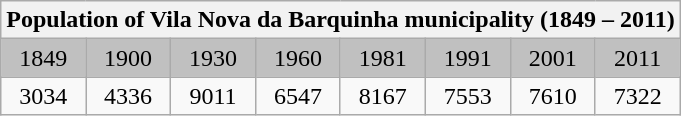<table class="wikitable">
<tr>
<th colspan="8">Population of Vila Nova da Barquinha municipality (1849 – 2011)</th>
</tr>
<tr bgcolor="#C0C0C0">
<td align="center">1849</td>
<td align="center">1900</td>
<td align="center">1930</td>
<td align="center">1960</td>
<td align="center">1981</td>
<td align="center">1991</td>
<td align="center">2001</td>
<td align="center">2011</td>
</tr>
<tr>
<td align="center">3034</td>
<td align="center">4336</td>
<td align="center">9011</td>
<td align="center">6547</td>
<td align="center">8167</td>
<td align="center">7553</td>
<td align="center">7610</td>
<td align="center">7322</td>
</tr>
</table>
